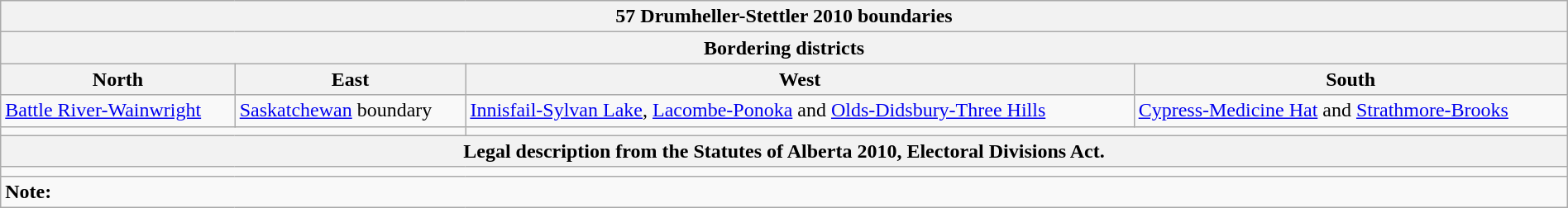<table class="wikitable collapsible collapsed" style="width:100%;">
<tr>
<th colspan=4>57 Drumheller-Stettler 2010 boundaries</th>
</tr>
<tr>
<th colspan=4>Bordering districts</th>
</tr>
<tr>
<th>North</th>
<th>East</th>
<th>West</th>
<th>South</th>
</tr>
<tr>
<td><a href='#'>Battle River-Wainwright</a></td>
<td><a href='#'>Saskatchewan</a> boundary</td>
<td><a href='#'>Innisfail-Sylvan Lake</a>, <a href='#'>Lacombe-Ponoka</a> and <a href='#'>Olds-Didsbury-Three Hills</a></td>
<td><a href='#'>Cypress-Medicine Hat</a> and <a href='#'>Strathmore-Brooks</a></td>
</tr>
<tr>
<td colspan=2 align=center></td>
<td colspan=2 align=center></td>
</tr>
<tr>
<th colspan=4>Legal description from the Statutes of Alberta 2010, Electoral Divisions Act.</th>
</tr>
<tr>
<td colspan=4></td>
</tr>
<tr>
<td colspan=4><strong>Note:</strong></td>
</tr>
</table>
